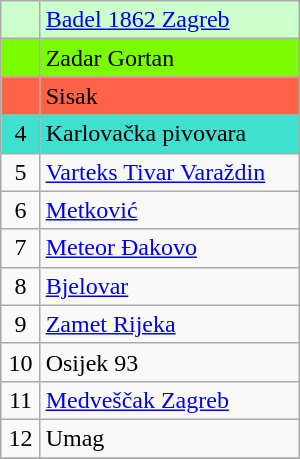<table class="wikitable" width="200px">
<tr bgcolor=#ccffcc>
<td align=center></td>
<td><a href='#'>Badel 1862 Zagreb</a></td>
</tr>
<tr bgcolor="lawngreen">
<td align=center></td>
<td>Zadar Gortan</td>
</tr>
<tr bgcolor="tomato">
<td align=center></td>
<td>Sisak</td>
</tr>
<tr bgcolor="turquoise">
<td align=center>4</td>
<td>Karlovačka pivovara</td>
</tr>
<tr>
<td align=center>5</td>
<td><a href='#'>Varteks Tivar Varaždin</a></td>
</tr>
<tr>
<td align=center>6</td>
<td><a href='#'>Metković</a></td>
</tr>
<tr>
<td align=center>7</td>
<td><a href='#'>Meteor Đakovo</a></td>
</tr>
<tr>
<td align=center>8</td>
<td><a href='#'>Bjelovar</a></td>
</tr>
<tr>
<td align=center>9</td>
<td><a href='#'>Zamet Rijeka</a></td>
</tr>
<tr>
<td align=center>10</td>
<td>Osijek 93</td>
</tr>
<tr>
<td align=center>11</td>
<td><a href='#'>Medveščak Zagreb</a></td>
</tr>
<tr>
<td align=center>12</td>
<td>Umag</td>
</tr>
<tr>
</tr>
</table>
